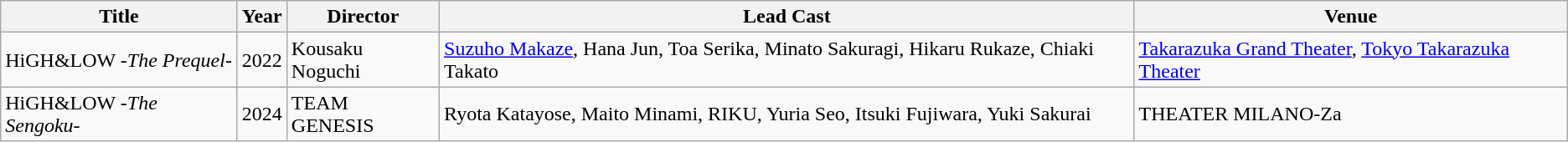<table class="wikitable">
<tr>
<th>Title</th>
<th>Year</th>
<th>Director</th>
<th>Lead Cast</th>
<th>Venue</th>
</tr>
<tr>
<td>HiGH&LOW <em>-The Prequel-</em></td>
<td>2022</td>
<td>Kousaku Noguchi</td>
<td><a href='#'>Suzuho Makaze</a>, Hana Jun, Toa Serika, Minato Sakuragi, Hikaru Rukaze, Chiaki Takato</td>
<td><a href='#'>Takarazuka Grand Theater</a>, <a href='#'>Tokyo Takarazuka Theater</a></td>
</tr>
<tr>
<td>HiGH&LOW <em>-The Sengoku-</em> </td>
<td>2024</td>
<td>TEAM GENESIS</td>
<td>Ryota Katayose, Maito Minami, RIKU, Yuria Seo, Itsuki Fujiwara, Yuki Sakurai</td>
<td>THEATER MILANO-Za</td>
</tr>
</table>
